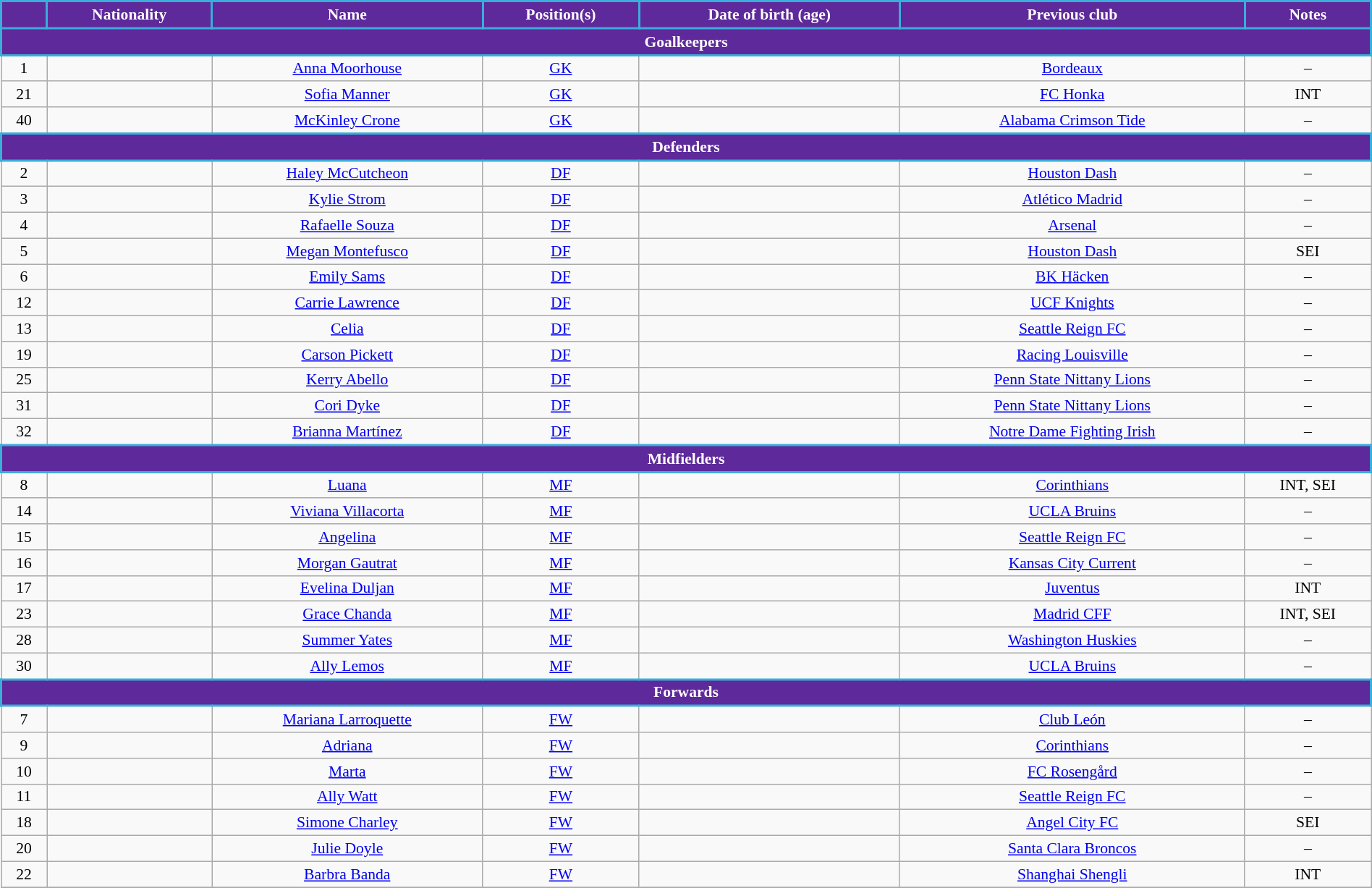<table class="wikitable" style="text-align:center; font-size:90%; width:100%;">
<tr>
<th style="background:#5E299A; color:white; border:2px solid #3aadd9;"></th>
<th style="background:#5E299A; color:white; border:2px solid #3aadd9;">Nationality</th>
<th style="background:#5E299A; color:white; border:2px solid #3aadd9;">Name</th>
<th style="background:#5E299A; color:white; border:2px solid #3aadd9;">Position(s)</th>
<th style="background:#5E299A; color:white; border:2px solid #3aadd9;">Date of birth (age)</th>
<th style="background:#5E299A; color:white; border:2px solid #3aadd9;">Previous club</th>
<th style="background:#5E299A; color:white; border:2px solid #3aadd9;">Notes</th>
</tr>
<tr>
<th colspan="7" style="background:#5E299A; color:white; border:2px solid #3aadd9;">Goalkeepers</th>
</tr>
<tr>
<td>1</td>
<td></td>
<td><a href='#'>Anna Moorhouse</a></td>
<td><a href='#'>GK</a></td>
<td></td>
<td> <a href='#'>Bordeaux</a></td>
<td>–</td>
</tr>
<tr>
<td>21</td>
<td></td>
<td><a href='#'>Sofia Manner</a></td>
<td><a href='#'>GK</a></td>
<td></td>
<td> <a href='#'>FC Honka</a></td>
<td>INT</td>
</tr>
<tr>
<td>40</td>
<td></td>
<td><a href='#'>McKinley Crone</a></td>
<td><a href='#'>GK</a></td>
<td></td>
<td> <a href='#'>Alabama Crimson Tide</a></td>
<td>–</td>
</tr>
<tr>
<th colspan="7" style="background:#5E299A; color:white; border:2px solid #3aadd9;">Defenders</th>
</tr>
<tr>
<td>2</td>
<td></td>
<td><a href='#'>Haley McCutcheon</a></td>
<td><a href='#'>DF</a></td>
<td></td>
<td> <a href='#'>Houston Dash</a></td>
<td>–</td>
</tr>
<tr>
<td>3</td>
<td></td>
<td><a href='#'>Kylie Strom</a></td>
<td><a href='#'>DF</a></td>
<td></td>
<td> <a href='#'>Atlético Madrid</a></td>
<td>–</td>
</tr>
<tr>
<td>4</td>
<td></td>
<td><a href='#'>Rafaelle Souza</a></td>
<td><a href='#'>DF</a></td>
<td></td>
<td> <a href='#'>Arsenal</a></td>
<td>–</td>
</tr>
<tr>
<td>5</td>
<td></td>
<td><a href='#'>Megan Montefusco</a></td>
<td><a href='#'>DF</a></td>
<td></td>
<td> <a href='#'>Houston Dash</a></td>
<td> SEI</td>
</tr>
<tr>
<td>6</td>
<td></td>
<td><a href='#'>Emily Sams</a></td>
<td><a href='#'>DF</a></td>
<td></td>
<td> <a href='#'>BK Häcken</a></td>
<td>–</td>
</tr>
<tr>
<td>12</td>
<td></td>
<td><a href='#'>Carrie Lawrence</a></td>
<td><a href='#'>DF</a></td>
<td></td>
<td> <a href='#'>UCF Knights</a></td>
<td>–</td>
</tr>
<tr>
<td>13</td>
<td></td>
<td><a href='#'>Celia</a></td>
<td><a href='#'>DF</a></td>
<td></td>
<td> <a href='#'>Seattle Reign FC</a></td>
<td>–</td>
</tr>
<tr>
<td>19</td>
<td></td>
<td><a href='#'>Carson Pickett</a></td>
<td><a href='#'>DF</a></td>
<td></td>
<td> <a href='#'>Racing Louisville</a></td>
<td>–</td>
</tr>
<tr>
<td>25</td>
<td></td>
<td><a href='#'>Kerry Abello</a></td>
<td><a href='#'>DF</a></td>
<td></td>
<td> <a href='#'>Penn State Nittany Lions</a></td>
<td>–</td>
</tr>
<tr>
<td>31</td>
<td></td>
<td><a href='#'>Cori Dyke</a></td>
<td><a href='#'>DF</a></td>
<td></td>
<td> <a href='#'>Penn State Nittany Lions</a></td>
<td>–</td>
</tr>
<tr>
<td>32</td>
<td></td>
<td><a href='#'>Brianna Martínez</a></td>
<td><a href='#'>DF</a></td>
<td></td>
<td> <a href='#'>Notre Dame Fighting Irish</a></td>
<td>–</td>
</tr>
<tr>
<th colspan="7" style="background:#5E299A; color:white; border:2px solid #3aadd9;">Midfielders</th>
</tr>
<tr>
<td>8</td>
<td></td>
<td><a href='#'>Luana</a></td>
<td><a href='#'>MF</a></td>
<td></td>
<td> <a href='#'>Corinthians</a></td>
<td>INT,  SEI</td>
</tr>
<tr>
<td>14</td>
<td></td>
<td><a href='#'>Viviana Villacorta</a></td>
<td><a href='#'>MF</a></td>
<td></td>
<td> <a href='#'>UCLA Bruins</a></td>
<td>–</td>
</tr>
<tr>
<td>15</td>
<td></td>
<td><a href='#'>Angelina</a></td>
<td><a href='#'>MF</a></td>
<td></td>
<td> <a href='#'>Seattle Reign FC</a></td>
<td>–</td>
</tr>
<tr>
<td>16</td>
<td></td>
<td><a href='#'>Morgan Gautrat</a></td>
<td><a href='#'>MF</a></td>
<td></td>
<td> <a href='#'>Kansas City Current</a></td>
<td>–</td>
</tr>
<tr>
<td>17</td>
<td></td>
<td><a href='#'>Evelina Duljan</a></td>
<td><a href='#'>MF</a></td>
<td></td>
<td> <a href='#'>Juventus</a></td>
<td>INT</td>
</tr>
<tr>
<td>23</td>
<td></td>
<td><a href='#'>Grace Chanda</a></td>
<td><a href='#'>MF</a></td>
<td></td>
<td> <a href='#'>Madrid CFF</a></td>
<td>INT,  SEI</td>
</tr>
<tr>
<td>28</td>
<td></td>
<td><a href='#'>Summer Yates</a></td>
<td><a href='#'>MF</a></td>
<td></td>
<td> <a href='#'>Washington Huskies</a></td>
<td>–</td>
</tr>
<tr>
<td>30</td>
<td></td>
<td><a href='#'>Ally Lemos</a></td>
<td><a href='#'>MF</a></td>
<td></td>
<td> <a href='#'>UCLA Bruins</a></td>
<td>–</td>
</tr>
<tr>
<th colspan="7" style="background:#5E299A; color:white; border:2px solid #3aadd9;">Forwards</th>
</tr>
<tr>
<td>7</td>
<td></td>
<td><a href='#'>Mariana Larroquette</a></td>
<td><a href='#'>FW</a></td>
<td></td>
<td> <a href='#'>Club León</a></td>
<td>–</td>
</tr>
<tr>
<td>9</td>
<td></td>
<td><a href='#'>Adriana</a></td>
<td><a href='#'>FW</a></td>
<td></td>
<td> <a href='#'>Corinthians</a></td>
<td>–</td>
</tr>
<tr>
<td>10</td>
<td></td>
<td><a href='#'>Marta</a></td>
<td><a href='#'>FW</a></td>
<td></td>
<td> <a href='#'>FC Rosengård</a></td>
<td>–</td>
</tr>
<tr>
<td>11</td>
<td></td>
<td><a href='#'>Ally Watt</a></td>
<td><a href='#'>FW</a></td>
<td></td>
<td> <a href='#'>Seattle Reign FC</a></td>
<td>–</td>
</tr>
<tr>
<td>18</td>
<td></td>
<td><a href='#'>Simone Charley</a></td>
<td><a href='#'>FW</a></td>
<td></td>
<td> <a href='#'>Angel City FC</a></td>
<td> SEI</td>
</tr>
<tr>
<td>20</td>
<td></td>
<td><a href='#'>Julie Doyle</a></td>
<td><a href='#'>FW</a></td>
<td></td>
<td> <a href='#'>Santa Clara Broncos</a></td>
<td>–</td>
</tr>
<tr>
<td>22</td>
<td></td>
<td><a href='#'>Barbra Banda</a></td>
<td><a href='#'>FW</a></td>
<td></td>
<td> <a href='#'>Shanghai Shengli</a></td>
<td>INT<br></td>
</tr>
<tr>
</tr>
</table>
